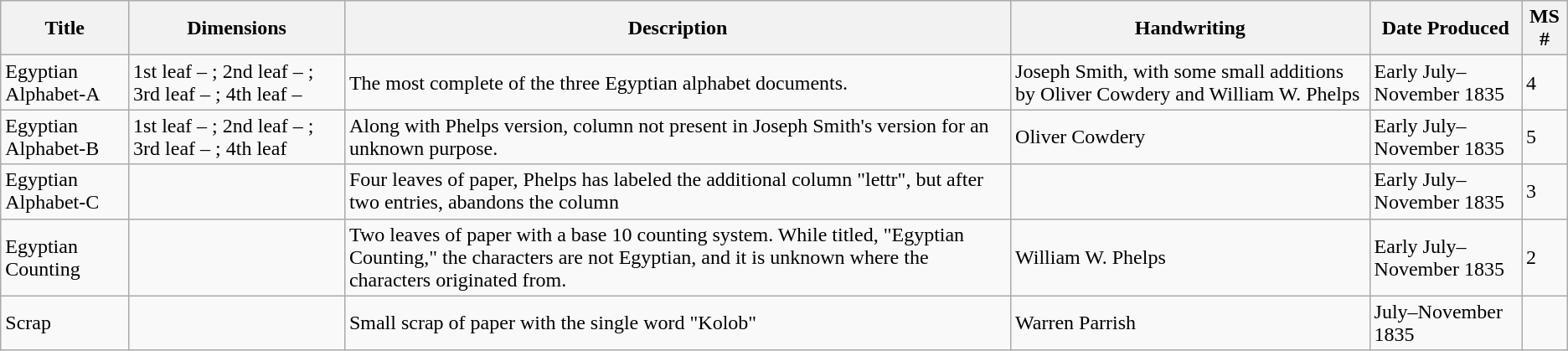<table class="wikitable sortable">
<tr>
<th>Title</th>
<th>Dimensions</th>
<th>Description</th>
<th>Handwriting</th>
<th>Date Produced</th>
<th>MS #</th>
</tr>
<tr>
<td>Egyptian Alphabet-A</td>
<td>1st leaf – ; 2nd leaf – ; 3rd leaf – ; 4th leaf – </td>
<td>The most complete of the three Egyptian alphabet documents.</td>
<td>Joseph Smith, with some small additions by Oliver Cowdery and William W. Phelps</td>
<td>Early July–November 1835</td>
<td>4</td>
</tr>
<tr>
<td>Egyptian Alphabet-B</td>
<td>1st leaf – ; 2nd leaf – ; 3rd leaf – ; 4th leaf </td>
<td>Along with Phelps version, column not present in Joseph Smith's version for an unknown purpose.</td>
<td>Oliver Cowdery</td>
<td>Early July–November 1835</td>
<td>5</td>
</tr>
<tr>
<td>Egyptian Alphabet-C</td>
<td></td>
<td>Four leaves of paper, Phelps has labeled the additional column "lettr", but after two entries, abandons the column</td>
<td></td>
<td>Early July–November 1835</td>
<td>3</td>
</tr>
<tr>
<td>Egyptian Counting</td>
<td></td>
<td>Two leaves of paper with a base 10 counting system. While titled, "Egyptian Counting," the characters are not Egyptian, and it is unknown where the characters originated from.</td>
<td>William W. Phelps</td>
<td>Early July–November 1835</td>
<td>2</td>
</tr>
<tr>
<td>Scrap</td>
<td></td>
<td>Small scrap of paper with the single word "Kolob"</td>
<td>Warren Parrish</td>
<td>July–November 1835</td>
<td></td>
</tr>
</table>
